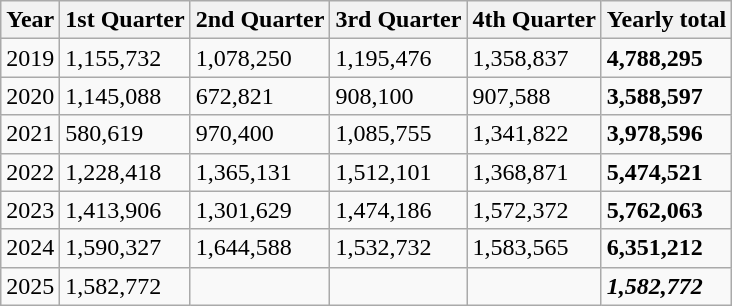<table class="wikitable sortable">
<tr>
<th>Year</th>
<th>1st Quarter</th>
<th>2nd Quarter</th>
<th>3rd Quarter</th>
<th>4th Quarter</th>
<th>Yearly total</th>
</tr>
<tr>
<td>2019</td>
<td>1,155,732</td>
<td>1,078,250</td>
<td>1,195,476</td>
<td>1,358,837</td>
<td><strong>4,788,295</strong></td>
</tr>
<tr>
<td>2020</td>
<td>1,145,088</td>
<td>672,821</td>
<td>908,100</td>
<td>907,588</td>
<td><strong>3,588,597</strong></td>
</tr>
<tr>
<td>2021</td>
<td>580,619</td>
<td>970,400</td>
<td>1,085,755</td>
<td>1,341,822</td>
<td><strong>3,978,596</strong></td>
</tr>
<tr>
<td>2022</td>
<td>1,228,418</td>
<td>1,365,131</td>
<td>1,512,101</td>
<td>1,368,871</td>
<td><strong>5,474,521</strong></td>
</tr>
<tr>
<td>2023</td>
<td>1,413,906</td>
<td>1,301,629</td>
<td>1,474,186</td>
<td>1,572,372</td>
<td><strong>5,762,063</strong></td>
</tr>
<tr>
<td>2024</td>
<td>1,590,327</td>
<td>1,644,588</td>
<td>1,532,732</td>
<td>1,583,565</td>
<td><strong>6,351,212</strong></td>
</tr>
<tr>
<td>2025</td>
<td>1,582,772</td>
<td></td>
<td></td>
<td></td>
<td><strong><em>1,582,772</em></strong></td>
</tr>
</table>
